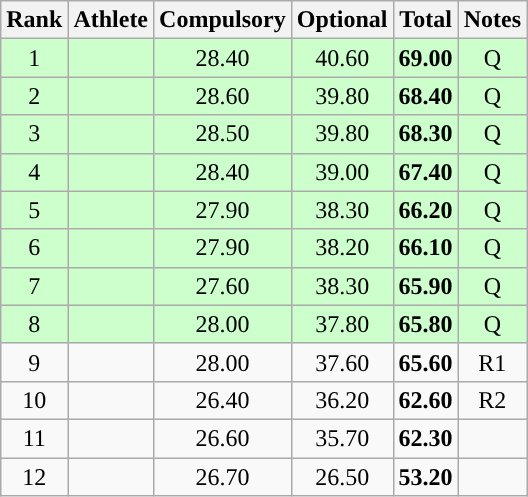<table class="wikitable sortable" style="text-align:center;">
<tr>
<th>Rank</th>
<th>Athlete</th>
<th>Compulsory</th>
<th>Optional</th>
<th>Total</th>
<th>Notes</th>
</tr>
<tr bgcolor=ccffcc>
<td>1</td>
<td align=left></td>
<td>28.40</td>
<td>40.60</td>
<td><strong>69.00</strong></td>
<td>Q</td>
</tr>
<tr bgcolor=ccffcc>
<td>2</td>
<td align=left></td>
<td>28.60</td>
<td>39.80</td>
<td><strong>68.40</strong></td>
<td>Q</td>
</tr>
<tr bgcolor=ccffcc>
<td>3</td>
<td align=left></td>
<td>28.50</td>
<td>39.80</td>
<td><strong>68.30</strong></td>
<td>Q</td>
</tr>
<tr bgcolor=ccffcc>
<td>4</td>
<td align=left></td>
<td>28.40</td>
<td>39.00</td>
<td><strong>67.40</strong></td>
<td>Q</td>
</tr>
<tr bgcolor=ccffcc>
<td>5</td>
<td align=left></td>
<td>27.90</td>
<td>38.30</td>
<td><strong>66.20</strong></td>
<td>Q</td>
</tr>
<tr bgcolor=ccffcc>
<td>6</td>
<td align=left></td>
<td>27.90</td>
<td>38.20</td>
<td><strong>66.10</strong></td>
<td>Q</td>
</tr>
<tr bgcolor=ccffcc>
<td>7</td>
<td align=left></td>
<td>27.60</td>
<td>38.30</td>
<td><strong>65.90</strong></td>
<td>Q</td>
</tr>
<tr bgcolor=ccffcc>
<td>8</td>
<td align=left></td>
<td>28.00</td>
<td>37.80</td>
<td><strong>65.80</strong></td>
<td>Q</td>
</tr>
<tr>
<td>9</td>
<td align=left></td>
<td>28.00</td>
<td>37.60</td>
<td><strong>65.60</strong></td>
<td>R1</td>
</tr>
<tr>
<td>10</td>
<td align=left></td>
<td>26.40</td>
<td>36.20</td>
<td><strong>62.60</strong></td>
<td>R2</td>
</tr>
<tr>
<td>11</td>
<td align=left></td>
<td>26.60</td>
<td>35.70</td>
<td><strong>62.30</strong></td>
<td></td>
</tr>
<tr>
<td>12</td>
<td align=left></td>
<td>26.70</td>
<td>26.50</td>
<td><strong>53.20</strong></td>
<td></td>
</tr>
</table>
